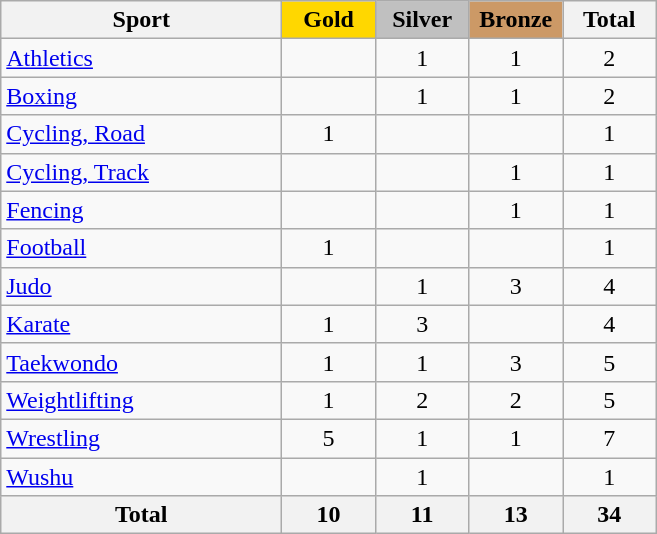<table class="wikitable sortable" style="text-align:center;">
<tr>
<th width=180>Sport</th>
<th scope="col" style="background:gold; width:55px;">Gold</th>
<th scope="col" style="background:silver; width:55px;">Silver</th>
<th scope="col" style="background:#cc9966; width:55px;">Bronze</th>
<th width=55>Total</th>
</tr>
<tr>
<td align=left><a href='#'>Athletics</a></td>
<td></td>
<td>1</td>
<td>1</td>
<td>2</td>
</tr>
<tr>
<td align=left><a href='#'>Boxing</a></td>
<td></td>
<td>1</td>
<td>1</td>
<td>2</td>
</tr>
<tr>
<td align=left><a href='#'>Cycling, Road</a></td>
<td>1</td>
<td></td>
<td></td>
<td>1</td>
</tr>
<tr>
<td align=left><a href='#'>Cycling, Track</a></td>
<td></td>
<td></td>
<td>1</td>
<td>1</td>
</tr>
<tr>
<td align=left><a href='#'>Fencing</a></td>
<td></td>
<td></td>
<td>1</td>
<td>1</td>
</tr>
<tr>
<td align=left><a href='#'>Football</a></td>
<td>1</td>
<td></td>
<td></td>
<td>1</td>
</tr>
<tr>
<td align=left><a href='#'>Judo</a></td>
<td></td>
<td>1</td>
<td>3</td>
<td>4</td>
</tr>
<tr>
<td align=left><a href='#'>Karate</a></td>
<td>1</td>
<td>3</td>
<td></td>
<td>4</td>
</tr>
<tr>
<td align=left><a href='#'>Taekwondo</a></td>
<td>1</td>
<td>1</td>
<td>3</td>
<td>5</td>
</tr>
<tr>
<td align=left><a href='#'>Weightlifting</a></td>
<td>1</td>
<td>2</td>
<td>2</td>
<td>5</td>
</tr>
<tr>
<td align=left><a href='#'>Wrestling</a></td>
<td>5</td>
<td>1</td>
<td>1</td>
<td>7</td>
</tr>
<tr>
<td align=left><a href='#'>Wushu</a></td>
<td></td>
<td>1</td>
<td></td>
<td>1</td>
</tr>
<tr class="sortbottom">
<th>Total</th>
<th>10</th>
<th>11</th>
<th>13</th>
<th>34</th>
</tr>
</table>
